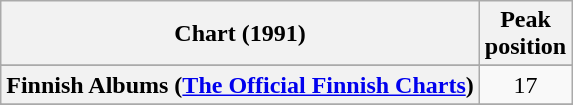<table class="wikitable sortable plainrowheaders">
<tr>
<th>Chart (1991)</th>
<th>Peak<br>position</th>
</tr>
<tr>
</tr>
<tr>
<th scope="row">Finnish Albums (<a href='#'>The Official Finnish Charts</a>)</th>
<td align="center">17</td>
</tr>
<tr>
</tr>
<tr>
</tr>
</table>
